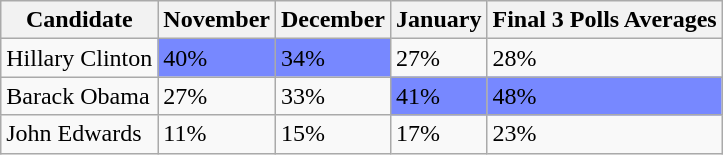<table class="wikitable">
<tr>
<th>Candidate</th>
<th>November</th>
<th>December</th>
<th>January</th>
<th>Final 3 Polls Averages</th>
</tr>
<tr>
<td>Hillary Clinton</td>
<td bgcolor="#7788FF">40%</td>
<td bgcolor="#7788FF">34%</td>
<td>27%</td>
<td>28%</td>
</tr>
<tr>
<td>Barack Obama</td>
<td>27%</td>
<td>33%</td>
<td bgcolor="#7788FF">41%</td>
<td bgcolor="#7788FF">48%</td>
</tr>
<tr>
<td>John Edwards</td>
<td>11%</td>
<td>15%</td>
<td>17%</td>
<td>23%</td>
</tr>
</table>
